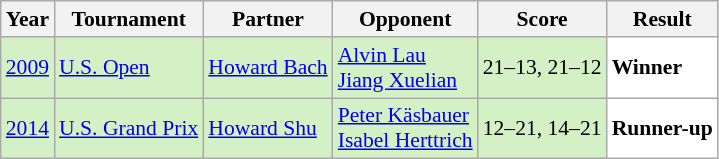<table class="sortable wikitable" style="font-size: 90%;">
<tr>
<th>Year</th>
<th>Tournament</th>
<th>Partner</th>
<th>Opponent</th>
<th>Score</th>
<th>Result</th>
</tr>
<tr style="background:#D4F1C5">
<td align="center"><a href='#'>2009</a></td>
<td align="left"><a href='#'>U.S. Open</a></td>
<td align="left"> <a href='#'>Howard Bach</a></td>
<td align="left"> <a href='#'>Alvin Lau</a> <br>  <a href='#'>Jiang Xuelian</a></td>
<td align="left">21–13, 21–12</td>
<td style="text-align:left; background:white"> <strong>Winner</strong></td>
</tr>
<tr style="background:#D4F1C5">
<td align="center"><a href='#'>2014</a></td>
<td align="left"><a href='#'>U.S. Grand Prix</a></td>
<td align="left"> <a href='#'>Howard Shu</a></td>
<td align="left"> <a href='#'>Peter Käsbauer</a> <br>  <a href='#'>Isabel Herttrich</a></td>
<td align="left">12–21, 14–21</td>
<td style="text-align:left; background:white"> <strong>Runner-up</strong></td>
</tr>
</table>
